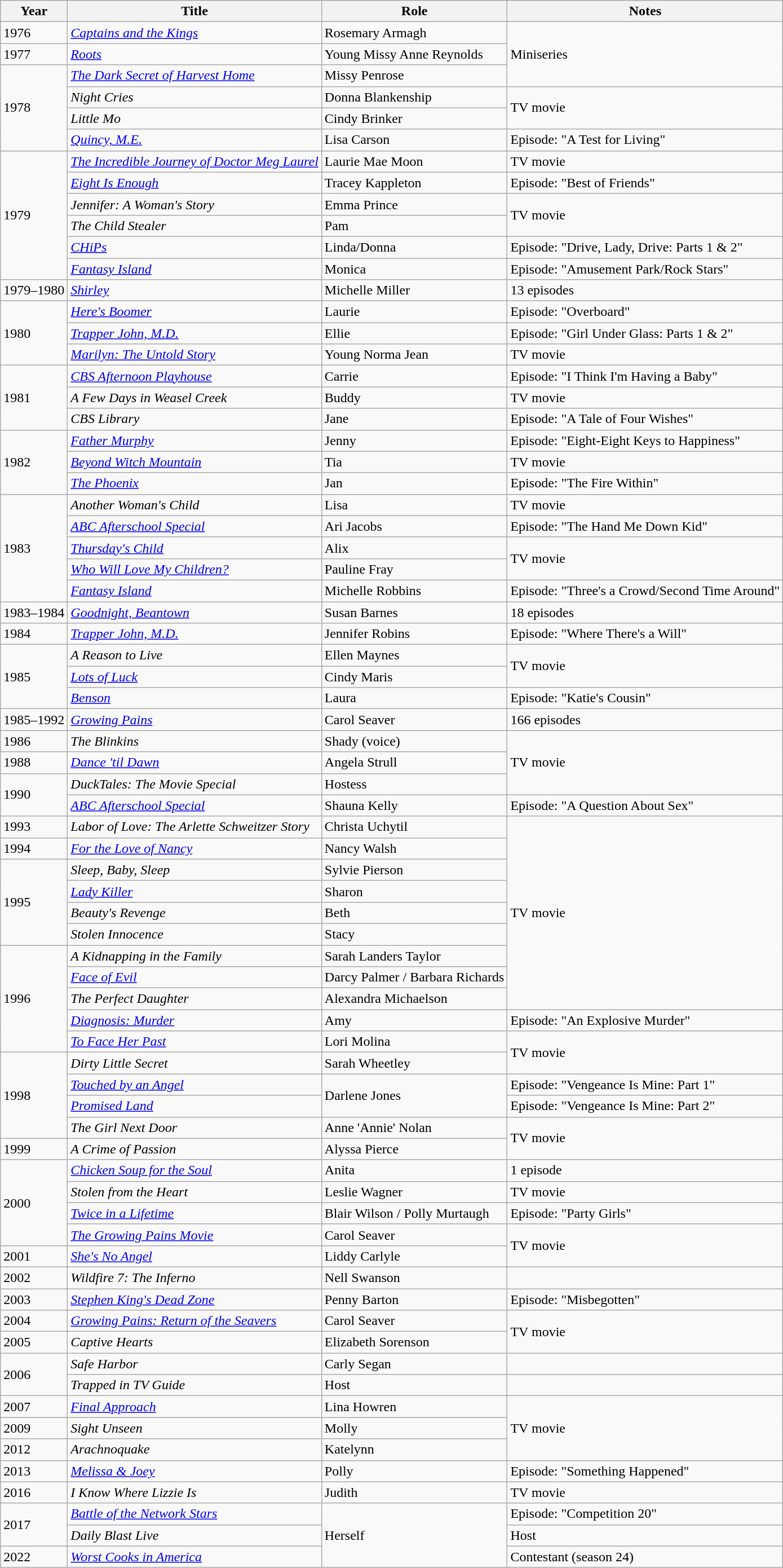<table class="wikitable sortable">
<tr>
<th>Year</th>
<th>Title</th>
<th>Role</th>
<th class="unsortable">Notes</th>
</tr>
<tr>
<td>1976</td>
<td><em><a href='#'>Captains and the Kings</a></em></td>
<td>Rosemary Armagh</td>
<td rowspan=3>Miniseries</td>
</tr>
<tr>
<td>1977</td>
<td><em><a href='#'>Roots</a></em></td>
<td>Young Missy Anne Reynolds</td>
</tr>
<tr>
<td rowspan=4>1978</td>
<td data-sort-value="Dark Secret of Harvest Home, The"><em><a href='#'>The Dark Secret of Harvest Home</a></em></td>
<td>Missy Penrose</td>
</tr>
<tr>
<td><em>Night Cries</em></td>
<td>Donna Blankenship</td>
<td rowspan=2>TV movie</td>
</tr>
<tr>
<td><em>Little Mo</em></td>
<td>Cindy Brinker</td>
</tr>
<tr>
<td><em><a href='#'>Quincy, M.E.</a></em></td>
<td>Lisa Carson</td>
<td>Episode: "A Test for Living"</td>
</tr>
<tr>
<td rowspan=6>1979</td>
<td data-sort-value="Incredible Journey of Doctor Meg Laurel, The"><em><a href='#'>The Incredible Journey of Doctor Meg Laurel</a></em></td>
<td>Laurie Mae Moon</td>
<td>TV movie</td>
</tr>
<tr>
<td><em><a href='#'>Eight Is Enough</a></em></td>
<td>Tracey Kappleton</td>
<td>Episode: "Best of Friends"</td>
</tr>
<tr>
<td><em>Jennifer: A Woman's Story</em></td>
<td>Emma Prince</td>
<td rowspan=2>TV movie</td>
</tr>
<tr>
<td data-sort-value="Child Stealer, The"><em>The Child Stealer</em></td>
<td>Pam</td>
</tr>
<tr>
<td><em><a href='#'>CHiPs</a></em></td>
<td>Linda/Donna</td>
<td>Episode: "Drive, Lady, Drive: Parts 1 & 2"</td>
</tr>
<tr>
<td><em><a href='#'>Fantasy Island</a></em></td>
<td>Monica</td>
<td>Episode: "Amusement Park/Rock Stars"</td>
</tr>
<tr>
<td>1979–1980</td>
<td><em><a href='#'>Shirley</a></em></td>
<td>Michelle Miller</td>
<td>13 episodes</td>
</tr>
<tr>
<td rowspan=3>1980</td>
<td><em><a href='#'>Here's Boomer</a></em></td>
<td>Laurie</td>
<td>Episode: "Overboard"</td>
</tr>
<tr>
<td><em><a href='#'>Trapper John, M.D.</a></em></td>
<td>Ellie</td>
<td>Episode: "Girl Under Glass: Parts 1 & 2"</td>
</tr>
<tr>
<td><em><a href='#'>Marilyn: The Untold Story</a></em></td>
<td>Young Norma Jean</td>
<td>TV movie</td>
</tr>
<tr>
<td rowspan=3>1981</td>
<td><em><a href='#'>CBS Afternoon Playhouse</a></em></td>
<td>Carrie</td>
<td>Episode: "I Think I'm Having a Baby"</td>
</tr>
<tr>
<td data-sort-value="Few Days in Weasel Creek, A"><em>A Few Days in Weasel Creek</em></td>
<td>Buddy</td>
<td>TV movie</td>
</tr>
<tr>
<td><em>CBS Library</em></td>
<td>Jane</td>
<td>Episode: "A Tale of Four Wishes"</td>
</tr>
<tr>
<td rowspan=3>1982</td>
<td><em><a href='#'>Father Murphy</a></em></td>
<td>Jenny</td>
<td>Episode: "Eight-Eight Keys to Happiness"</td>
</tr>
<tr>
<td><em><a href='#'>Beyond Witch Mountain</a></em></td>
<td>Tia</td>
<td>TV movie</td>
</tr>
<tr>
<td data-sort-value="Phoenix, The"><em><a href='#'>The Phoenix</a></em></td>
<td>Jan</td>
<td>Episode: "The Fire Within"</td>
</tr>
<tr>
<td rowspan=5>1983</td>
<td><em>Another Woman's Child</em></td>
<td>Lisa</td>
<td>TV movie</td>
</tr>
<tr>
<td><em><a href='#'>ABC Afterschool Special</a></em></td>
<td>Ari Jacobs</td>
<td>Episode: "The Hand Me Down Kid"</td>
</tr>
<tr>
<td><em><a href='#'>Thursday's Child</a></em></td>
<td>Alix</td>
<td rowspan=2>TV movie</td>
</tr>
<tr>
<td><em><a href='#'>Who Will Love My Children?</a></em></td>
<td>Pauline Fray</td>
</tr>
<tr>
<td><em><a href='#'>Fantasy Island</a></em></td>
<td>Michelle Robbins</td>
<td>Episode: "Three's a Crowd/Second Time Around"</td>
</tr>
<tr>
<td>1983–1984</td>
<td><em><a href='#'>Goodnight, Beantown</a></em></td>
<td>Susan Barnes</td>
<td>18 episodes</td>
</tr>
<tr>
<td>1984</td>
<td><em><a href='#'>Trapper John, M.D.</a></em></td>
<td>Jennifer Robins</td>
<td>Episode: "Where There's a Will"</td>
</tr>
<tr>
<td rowspan=3>1985</td>
<td data-sort-value="Reason to Live, A"><em>A Reason to Live</em></td>
<td>Ellen Maynes</td>
<td rowspan=2>TV movie</td>
</tr>
<tr>
<td><em><a href='#'>Lots of Luck</a></em></td>
<td>Cindy Maris</td>
</tr>
<tr>
<td><em><a href='#'>Benson</a></em></td>
<td>Laura</td>
<td>Episode: "Katie's Cousin"</td>
</tr>
<tr>
<td>1985–1992</td>
<td><em><a href='#'>Growing Pains</a></em></td>
<td>Carol Seaver</td>
<td>166 episodes</td>
</tr>
<tr>
<td>1986</td>
<td data-sort-value="Blinkins, The"><em>The Blinkins</em></td>
<td>Shady (voice)</td>
<td rowspan=3>TV movie</td>
</tr>
<tr>
<td>1988</td>
<td><em><a href='#'>Dance 'til Dawn</a></em></td>
<td>Angela Strull</td>
</tr>
<tr>
<td rowspan=2>1990</td>
<td><em>DuckTales: The Movie Special</em></td>
<td>Hostess</td>
</tr>
<tr>
<td><em><a href='#'>ABC Afterschool Special</a></em></td>
<td>Shauna Kelly</td>
<td>Episode: "A Question About Sex"</td>
</tr>
<tr>
<td>1993</td>
<td><em>Labor of Love: The Arlette Schweitzer Story</em></td>
<td>Christa Uchytil</td>
<td rowspan=9>TV movie</td>
</tr>
<tr>
<td>1994</td>
<td><em><a href='#'>For the Love of Nancy</a></em></td>
<td>Nancy Walsh</td>
</tr>
<tr>
<td rowspan=4>1995</td>
<td><em>Sleep, Baby, Sleep</em></td>
<td>Sylvie Pierson</td>
</tr>
<tr>
<td><em><a href='#'>Lady Killer</a></em></td>
<td>Sharon</td>
</tr>
<tr>
<td><em>Beauty's Revenge</em></td>
<td>Beth</td>
</tr>
<tr>
<td><em>Stolen Innocence</em></td>
<td>Stacy</td>
</tr>
<tr>
<td rowspan=5>1996</td>
<td data-sort-value="Kidnapping in the Family, A"><em>A Kidnapping in the Family</em></td>
<td>Sarah Landers Taylor</td>
</tr>
<tr>
<td><em><a href='#'>Face of Evil</a></em></td>
<td>Darcy Palmer / Barbara Richards</td>
</tr>
<tr>
<td data-sort-value="Perfect Daughter, The"><em>The Perfect Daughter</em></td>
<td>Alexandra Michaelson</td>
</tr>
<tr>
<td><em><a href='#'>Diagnosis: Murder</a></em></td>
<td>Amy</td>
<td>Episode: "An Explosive Murder"</td>
</tr>
<tr>
<td><em><a href='#'>To Face Her Past</a></em></td>
<td>Lori Molina</td>
<td rowspan=2>TV movie</td>
</tr>
<tr>
<td rowspan=4>1998</td>
<td><em>Dirty Little Secret</em></td>
<td>Sarah Wheetley</td>
</tr>
<tr>
<td><em><a href='#'>Touched by an Angel</a></em></td>
<td rowspan=2>Darlene Jones</td>
<td>Episode: "Vengeance Is Mine: Part 1"</td>
</tr>
<tr>
<td><em><a href='#'>Promised Land</a></em></td>
<td>Episode: "Vengeance Is Mine: Part 2"</td>
</tr>
<tr>
<td data-sort-value="Girl Next Door, The"><em>The Girl Next Door</em></td>
<td>Anne 'Annie' Nolan</td>
<td rowspan=2>TV movie</td>
</tr>
<tr>
<td>1999</td>
<td data-sort-value="Crime of Passion, A"><em>A Crime of Passion</em></td>
<td>Alyssa Pierce</td>
</tr>
<tr>
<td rowspan=4>2000</td>
<td><em><a href='#'>Chicken Soup for the Soul</a></em></td>
<td>Anita</td>
<td>1 episode</td>
</tr>
<tr>
<td><em>Stolen from the Heart</em></td>
<td>Leslie Wagner</td>
<td>TV movie</td>
</tr>
<tr>
<td><em><a href='#'>Twice in a Lifetime</a></em></td>
<td>Blair Wilson / Polly Murtaugh</td>
<td>Episode: "Party Girls"</td>
</tr>
<tr>
<td data-sort-value="Growing Pains Movie, The"><em><a href='#'>The Growing Pains Movie</a></em></td>
<td>Carol Seaver</td>
<td rowspan=2>TV movie</td>
</tr>
<tr>
<td>2001</td>
<td><em><a href='#'>She's No Angel</a></em></td>
<td>Liddy Carlyle</td>
</tr>
<tr>
<td>2002</td>
<td><em>Wildfire 7: The Inferno</em></td>
<td>Nell Swanson</td>
</tr>
<tr>
<td>2003</td>
<td><em><a href='#'>Stephen King's Dead Zone</a></em></td>
<td>Penny Barton</td>
<td>Episode: "Misbegotten"</td>
</tr>
<tr>
<td>2004</td>
<td><em><a href='#'>Growing Pains: Return of the Seavers</a></em></td>
<td>Carol Seaver</td>
<td rowspan=2>TV movie</td>
</tr>
<tr>
<td>2005</td>
<td><em>Captive Hearts</em></td>
<td>Elizabeth Sorenson</td>
</tr>
<tr>
<td rowspan=2>2006</td>
<td><em>Safe Harbor</em></td>
<td>Carly Segan</td>
</tr>
<tr>
<td><em>Trapped in TV Guide</em></td>
<td>Host</td>
<td></td>
</tr>
<tr>
<td>2007</td>
<td><em><a href='#'>Final Approach</a></em></td>
<td>Lina Howren</td>
<td rowspan=3>TV movie</td>
</tr>
<tr>
<td>2009</td>
<td><em>Sight Unseen</em></td>
<td>Molly</td>
</tr>
<tr>
<td>2012</td>
<td><em>Arachnoquake</em></td>
<td>Katelynn</td>
</tr>
<tr>
<td>2013</td>
<td><em><a href='#'>Melissa & Joey</a></em></td>
<td>Polly</td>
<td>Episode: "Something Happened"</td>
</tr>
<tr>
<td>2016</td>
<td><em>I Know Where Lizzie Is</em></td>
<td>Judith</td>
<td>TV movie</td>
</tr>
<tr>
<td rowspan=2>2017</td>
<td><em><a href='#'>Battle of the Network Stars</a></em></td>
<td rowspan=3>Herself</td>
<td>Episode: "Competition 20"</td>
</tr>
<tr>
<td><em>Daily Blast Live</em></td>
<td>Host</td>
</tr>
<tr>
<td>2022</td>
<td><em><a href='#'>Worst Cooks in America</a></em></td>
<td>Contestant (season 24)</td>
</tr>
</table>
